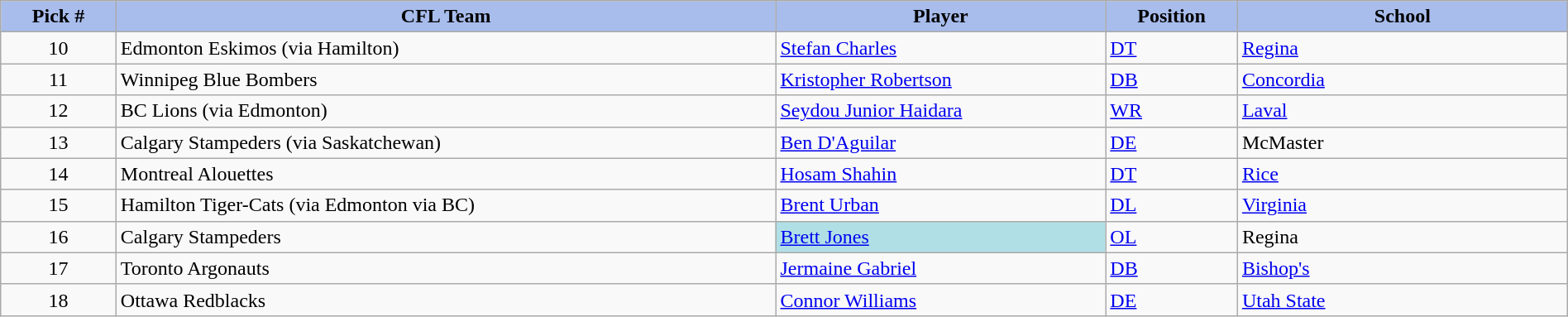<table class="wikitable" style="width: 100%">
<tr>
<th style="background:#A8BDEC;" width=7%>Pick #</th>
<th width=40% style="background:#A8BDEC;">CFL Team</th>
<th width=20% style="background:#A8BDEC;">Player</th>
<th width=8% style="background:#A8BDEC;">Position</th>
<th width=20% style="background:#A8BDEC;">School</th>
</tr>
<tr>
<td align=center>10</td>
<td>Edmonton Eskimos (via Hamilton)</td>
<td><a href='#'>Stefan Charles</a></td>
<td><a href='#'>DT</a></td>
<td><a href='#'>Regina</a></td>
</tr>
<tr>
<td align=center>11</td>
<td>Winnipeg Blue Bombers</td>
<td><a href='#'>Kristopher Robertson</a></td>
<td><a href='#'>DB</a></td>
<td><a href='#'>Concordia</a></td>
</tr>
<tr>
<td align=center>12</td>
<td>BC Lions (via Edmonton)</td>
<td><a href='#'>Seydou Junior Haidara</a></td>
<td><a href='#'>WR</a></td>
<td><a href='#'>Laval</a></td>
</tr>
<tr>
<td align=center>13</td>
<td>Calgary Stampeders (via Saskatchewan)</td>
<td><a href='#'>Ben D'Aguilar</a></td>
<td><a href='#'>DE</a></td>
<td>McMaster</td>
</tr>
<tr>
<td align=center>14</td>
<td>Montreal Alouettes</td>
<td><a href='#'>Hosam Shahin</a></td>
<td><a href='#'>DT</a></td>
<td><a href='#'>Rice</a></td>
</tr>
<tr>
<td align=center>15</td>
<td>Hamilton Tiger-Cats (via Edmonton via BC)</td>
<td><a href='#'>Brent Urban</a></td>
<td><a href='#'>DL</a></td>
<td><a href='#'>Virginia</a></td>
</tr>
<tr>
<td align=center>16</td>
<td>Calgary Stampeders</td>
<td bgcolor="#B0E0E6"><a href='#'>Brett Jones</a></td>
<td><a href='#'>OL</a></td>
<td>Regina</td>
</tr>
<tr>
<td align=center>17</td>
<td>Toronto Argonauts</td>
<td><a href='#'>Jermaine Gabriel</a></td>
<td><a href='#'>DB</a></td>
<td><a href='#'>Bishop's</a></td>
</tr>
<tr>
<td align=center>18</td>
<td>Ottawa Redblacks</td>
<td><a href='#'>Connor Williams</a></td>
<td><a href='#'>DE</a></td>
<td><a href='#'>Utah State</a></td>
</tr>
</table>
